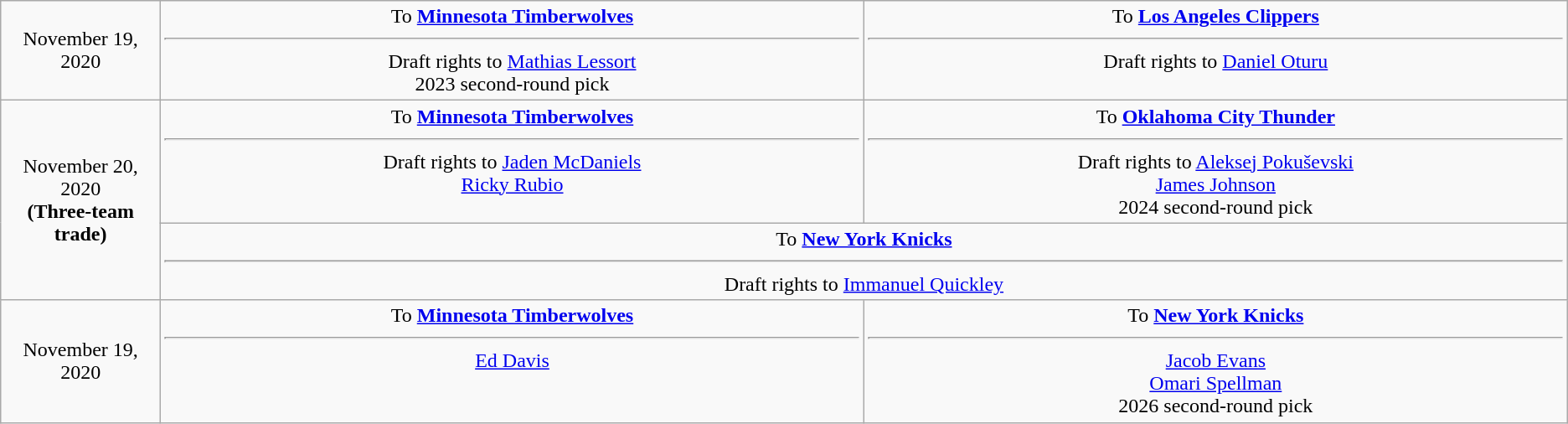<table class="wikitable sortable sortable" style="text-align: center">
<tr>
<td style="width:10%">November 19, 2020</td>
<td style="width:31%; vertical-align:top;">To <strong><a href='#'>Minnesota Timberwolves</a></strong><hr>Draft rights to <a href='#'>Mathias Lessort</a><br>2023 second-round pick</td>
<td style="width:31%; vertical-align:top;">To <strong><a href='#'>Los Angeles Clippers</a></strong><hr>Draft rights to <a href='#'>Daniel Oturu</a></td>
</tr>
<tr>
<td style="width:10%" rowspan=2>November 20, 2020<br><strong>(Three-team trade)</strong></td>
<td style="width:44%; vertical-align:top;">To <strong><a href='#'>Minnesota Timberwolves</a></strong><hr>Draft rights to <a href='#'>Jaden McDaniels</a><br><a href='#'>Ricky Rubio</a></td>
<td style="width:44%; vertical-align:top;">To <strong><a href='#'>Oklahoma City Thunder</a></strong><hr>Draft rights to <a href='#'>Aleksej Pokuševski</a><br><a href='#'>James Johnson</a><br>2024 second-round pick</td>
</tr>
<tr>
<td colspan="3">To <strong><a href='#'>New York Knicks</a></strong><hr>Draft rights to <a href='#'>Immanuel Quickley</a></td>
</tr>
<tr>
<td style="width:10%">November 19, 2020</td>
<td style="width:31%; vertical-align:top;">To <strong><a href='#'>Minnesota Timberwolves</a></strong><hr><a href='#'>Ed Davis</a></td>
<td style="width:31%; vertical-align:top;">To <strong><a href='#'>New York Knicks</a></strong><hr><a href='#'>Jacob Evans</a><br><a href='#'>Omari Spellman</a><br>2026 second-round pick</td>
</tr>
</table>
